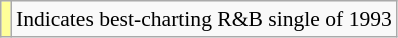<table class="wikitable" style="font-size:90%;">
<tr>
<td style="background-color:#FFFF99"></td>
<td>Indicates best-charting R&B single of 1993</td>
</tr>
</table>
